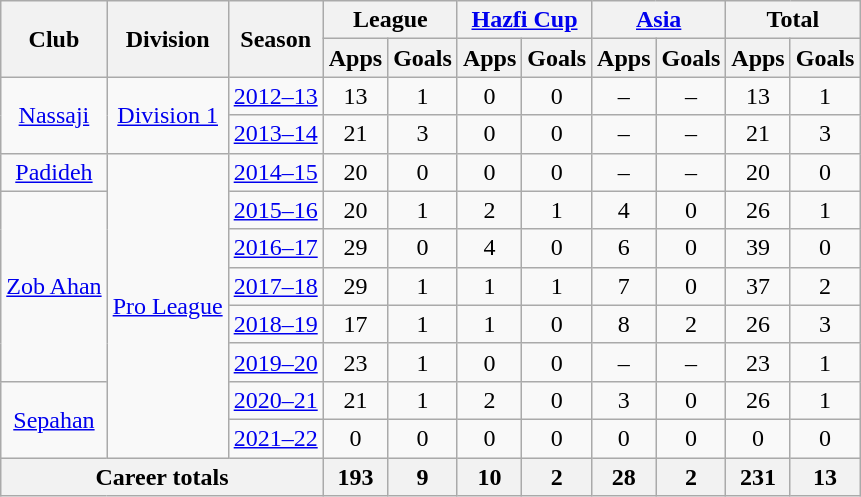<table class="wikitable" style="text-align: center;">
<tr>
<th rowspan="2">Club</th>
<th rowspan="2">Division</th>
<th rowspan="2">Season</th>
<th colspan="2">League</th>
<th colspan="2"><a href='#'>Hazfi Cup</a></th>
<th colspan="2"><a href='#'>Asia</a></th>
<th colspan="2">Total</th>
</tr>
<tr>
<th>Apps</th>
<th>Goals</th>
<th>Apps</th>
<th>Goals</th>
<th>Apps</th>
<th>Goals</th>
<th>Apps</th>
<th>Goals</th>
</tr>
<tr>
<td rowspan="2"><a href='#'>Nassaji</a></td>
<td rowspan="2"><a href='#'>Division 1</a></td>
<td><a href='#'>2012–13</a></td>
<td>13</td>
<td>1</td>
<td>0</td>
<td>0</td>
<td>–</td>
<td>–</td>
<td>13</td>
<td>1</td>
</tr>
<tr>
<td><a href='#'>2013–14</a></td>
<td>21</td>
<td>3</td>
<td>0</td>
<td>0</td>
<td>–</td>
<td>–</td>
<td>21</td>
<td>3</td>
</tr>
<tr>
<td><a href='#'>Padideh</a></td>
<td rowspan="8"><a href='#'>Pro League</a></td>
<td><a href='#'>2014–15</a></td>
<td>20</td>
<td>0</td>
<td>0</td>
<td>0</td>
<td>–</td>
<td>–</td>
<td>20</td>
<td>0</td>
</tr>
<tr>
<td rowspan="5"><a href='#'>Zob Ahan</a></td>
<td><a href='#'>2015–16</a></td>
<td>20</td>
<td>1</td>
<td>2</td>
<td>1</td>
<td>4</td>
<td>0</td>
<td>26</td>
<td>1</td>
</tr>
<tr>
<td><a href='#'>2016–17</a></td>
<td>29</td>
<td>0</td>
<td>4</td>
<td>0</td>
<td>6</td>
<td>0</td>
<td>39</td>
<td>0</td>
</tr>
<tr>
<td><a href='#'>2017–18</a></td>
<td>29</td>
<td>1</td>
<td>1</td>
<td>1</td>
<td>7</td>
<td>0</td>
<td>37</td>
<td>2</td>
</tr>
<tr>
<td><a href='#'>2018–19</a></td>
<td>17</td>
<td>1</td>
<td>1</td>
<td>0</td>
<td>8</td>
<td>2</td>
<td>26</td>
<td>3</td>
</tr>
<tr>
<td><a href='#'>2019–20</a></td>
<td>23</td>
<td>1</td>
<td>0</td>
<td>0</td>
<td>–</td>
<td>–</td>
<td>23</td>
<td>1</td>
</tr>
<tr>
<td rowspan="2"><a href='#'>Sepahan</a></td>
<td><a href='#'>2020–21</a></td>
<td>21</td>
<td>1</td>
<td>2</td>
<td>0</td>
<td>3</td>
<td>0</td>
<td>26</td>
<td>1</td>
</tr>
<tr>
<td><a href='#'>2021–22</a></td>
<td>0</td>
<td>0</td>
<td>0</td>
<td>0</td>
<td>0</td>
<td>0</td>
<td>0</td>
<td>0</td>
</tr>
<tr>
<th colspan="3">Career totals</th>
<th>193</th>
<th>9</th>
<th>10</th>
<th>2</th>
<th>28</th>
<th>2</th>
<th>231</th>
<th>13</th>
</tr>
</table>
